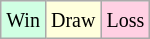<table class="wikitable">
<tr>
<td style="background-color: #d0ffe3;"><small>Win</small></td>
<td style="background-color: #ffffdd;"><small>Draw</small></td>
<td style="background-color: #ffd0e3;"><small>Loss</small></td>
</tr>
</table>
